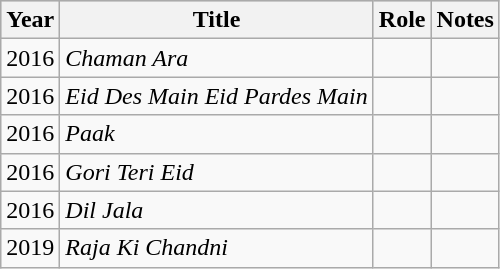<table class="wikitable sortable plainrowheaders">
<tr style="background:#ccc; text-align:center;">
<th scope="col">Year</th>
<th scope="col">Title</th>
<th scope="col">Role</th>
<th scope="col">Notes</th>
</tr>
<tr>
<td>2016</td>
<td><em>Chaman Ara</em></td>
<td></td>
<td></td>
</tr>
<tr>
<td>2016</td>
<td><em>Eid Des Main Eid Pardes Main</em></td>
<td></td>
<td></td>
</tr>
<tr>
<td>2016</td>
<td><em>Paak</em></td>
<td></td>
<td></td>
</tr>
<tr>
<td>2016</td>
<td><em>Gori Teri Eid</em></td>
<td></td>
<td></td>
</tr>
<tr>
<td>2016</td>
<td><em>Dil Jala</em></td>
<td></td>
<td></td>
</tr>
<tr>
<td>2019</td>
<td><em>Raja Ki Chandni</em></td>
<td></td>
<td></td>
</tr>
</table>
